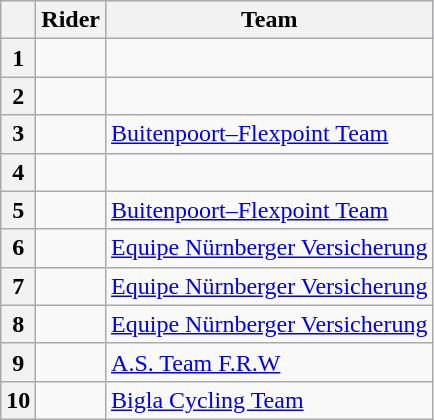<table class="wikitable">
<tr style="background:#ccccff;">
<th></th>
<th>Rider</th>
<th>Team</th>
</tr>
<tr>
<th>1</th>
<td></td>
<td></td>
</tr>
<tr>
<th>2</th>
<td></td>
<td></td>
</tr>
<tr>
<th>3</th>
<td></td>
<td><a href='#'>Buitenpoort–Flexpoint Team</a></td>
</tr>
<tr>
<th>4</th>
<td></td>
<td></td>
</tr>
<tr>
<th>5</th>
<td></td>
<td><a href='#'>Buitenpoort–Flexpoint Team</a></td>
</tr>
<tr>
<th>6</th>
<td></td>
<td><a href='#'>Equipe Nürnberger Versicherung</a></td>
</tr>
<tr>
<th>7</th>
<td></td>
<td><a href='#'>Equipe Nürnberger Versicherung</a></td>
</tr>
<tr>
<th>8</th>
<td></td>
<td><a href='#'>Equipe Nürnberger Versicherung</a></td>
</tr>
<tr>
<th>9</th>
<td></td>
<td><a href='#'>A.S. Team F.R.W</a></td>
</tr>
<tr>
<th>10</th>
<td></td>
<td><a href='#'>Bigla Cycling Team</a></td>
</tr>
</table>
